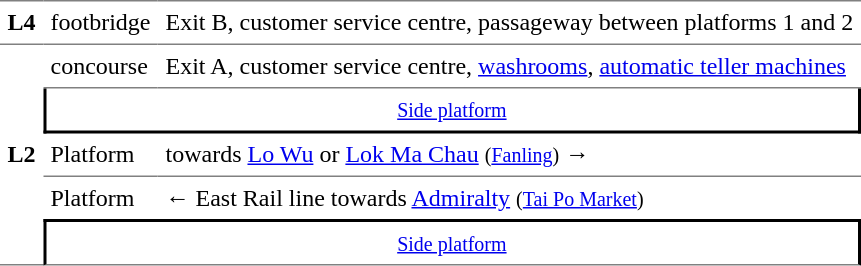<table border=0 cellspacing=0 cellpadding=5px>
<tr>
<td style="border-top:solid 1px gray;border-bottom:solid 1px gray;"><strong>L4</strong></td>
<td style="border-top:solid 1px gray;border-bottom:solid 1px gray;">footbridge</td>
<td style="border-top:solid 1px gray;border-bottom:solid 1px gray;">Exit B, customer service centre, passageway between platforms 1 and 2</td>
</tr>
<tr>
<td style="border-bottom:solid 1px gray;" rowspan=9><strong>L2</strong></td>
</tr>
<tr>
<td style="border-bottom:solid 1px gray;">concourse</td>
<td style="border-bottom:solid 1px gray;">Exit A, customer service centre, <a href='#'>washrooms</a>, <a href='#'>automatic teller machines</a></td>
</tr>
<tr>
<td style="border-right:solid 2px black;border-left:solid 2px black;border-bottom:solid 2px black;text-align:center;" colspan=2><small><a href='#'>Side platform</a></small></td>
</tr>
<tr>
<td style="border-bottom:solid 1px gray;">Platform </td>
<td style="border-bottom:solid 1px gray;">  towards <a href='#'>Lo Wu</a> or <a href='#'>Lok Ma Chau</a> <small>(<a href='#'>Fanling</a>)</small> →</td>
</tr>
<tr>
<td>Platform </td>
<td>←  East Rail line towards <a href='#'>Admiralty</a> <small>(<a href='#'>Tai Po Market</a>)</small></td>
</tr>
<tr>
<td style="border-top:solid 2px black;border-right:solid 2px black;border-left:solid 2px black;border-bottom:solid 1px gray;text-align:center;" colspan=2><small><a href='#'>Side platform</a></small></td>
</tr>
</table>
